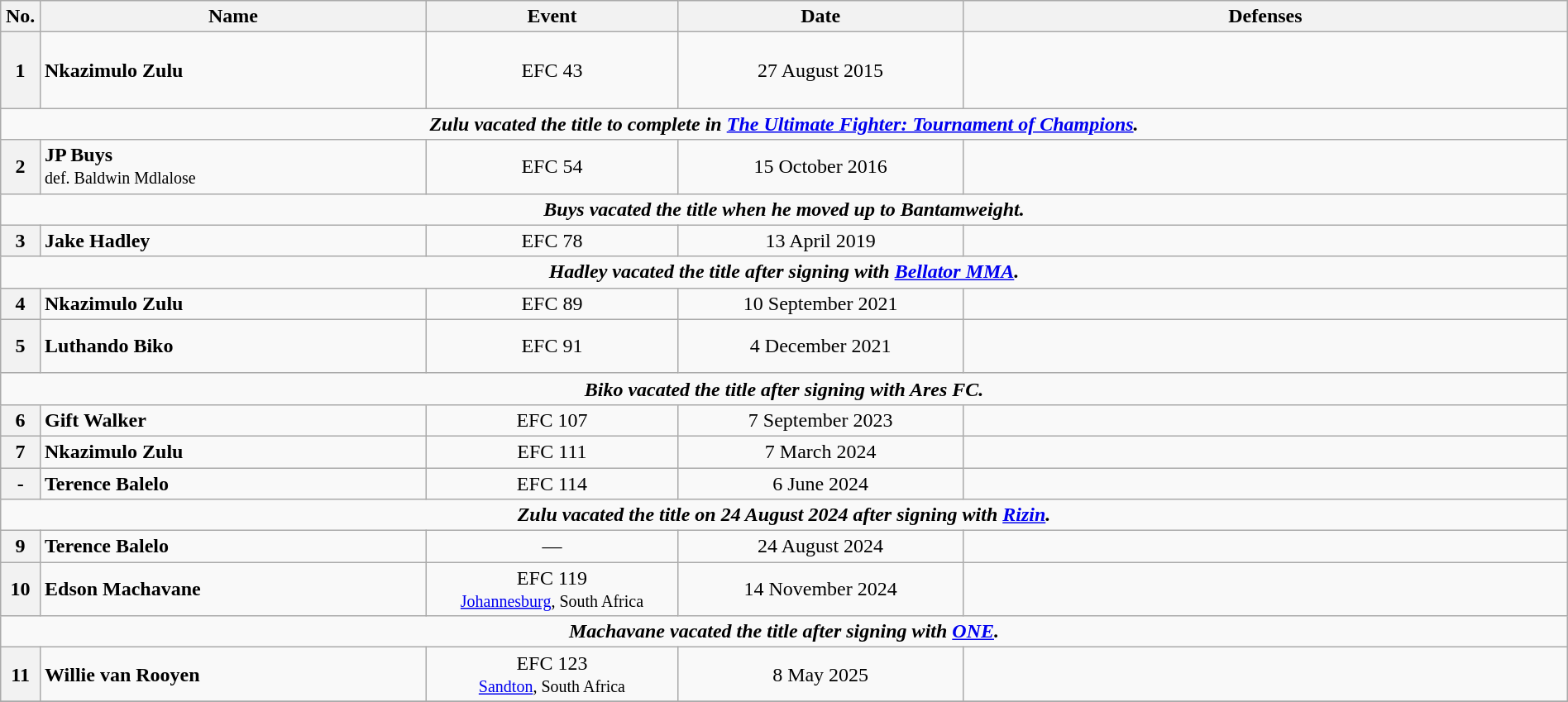<table class="wikitable" width=100%>
<tr>
<th width=1%>No.</th>
<th width=23%>Name</th>
<th width=15%>Event</th>
<th width=17%>Date</th>
<th width=36%>Defenses</th>
</tr>
<tr>
<th>1</th>
<td align=left> <strong>Nkazimulo Zulu</strong><br></td>
<td align=center>EFC 43<br></td>
<td align=center>27 August 2015</td>
<td><br><br>
<br>
</td>
</tr>
<tr>
<td align="center" colspan="6"><strong><em>Zulu vacated the title to complete in <a href='#'>The Ultimate Fighter: Tournament of Champions</a>.</em></strong></td>
</tr>
<tr>
<th>2</th>
<td align=left> <strong>JP Buys</strong><br><small>def. Baldwin Mdlalose</small></td>
<td align=center>EFC 54<br></td>
<td align=center>15 October 2016</td>
<td></td>
</tr>
<tr>
<td align="center" colspan="6"><strong><em>Buys vacated the title when he moved up to Bantamweight.</em></strong></td>
</tr>
<tr>
<th>3</th>
<td align=left> <strong>Jake Hadley </strong></td>
<td align=center>EFC 78<br></td>
<td align=center>13 April 2019</td>
<td></td>
</tr>
<tr>
<td align="center" colspan="6"><strong><em>Hadley vacated the title after signing with <a href='#'>Bellator MMA</a>.</em></strong></td>
</tr>
<tr>
<th>4</th>
<td align=left> <strong>Nkazimulo Zulu</strong>  <br></td>
<td align=center>EFC 89<br></td>
<td align=center>10 September 2021</td>
<td></td>
</tr>
<tr>
<th>5</th>
<td align=left> <strong>Luthando Biko</strong></td>
<td align=center>EFC 91<br></td>
<td align=center>4 December 2021</td>
<td><br><br></td>
</tr>
<tr>
<td colspan="5" align="center"><strong><em>Biko vacated the title after signing with Ares FC.</em></strong></td>
</tr>
<tr>
<th>6</th>
<td align=left> <strong>Gift Walker</strong> <br></td>
<td align=center>EFC 107<br></td>
<td align=center>7 September 2023</td>
<td></td>
</tr>
<tr>
<th>7</th>
<td align=left> <strong>Nkazimulo Zulu</strong> </td>
<td align=center>EFC 111<br></td>
<td align=center>7 March 2024</td>
<td></td>
</tr>
<tr>
<th>-</th>
<td align=left> <strong>Terence Balelo</strong>  <br> </td>
<td align=center>EFC 114<br></td>
<td align=center>6 June 2024</td>
<td></td>
</tr>
<tr>
<td colspan="5" align="center"><strong><em>Zulu vacated the title on 24 August 2024 after signing with <a href='#'>Rizin</a>.</em></strong></td>
</tr>
<tr>
<th>9</th>
<td align=left> <strong>Terence Balelo</strong> <br></td>
<td align=center>—</td>
<td align="center">24 August 2024</td>
<td></td>
</tr>
<tr>
<th>10</th>
<td align=left> <strong>Edson Machavane</strong></td>
<td align=center>EFC 119<br><small><a href='#'>Johannesburg</a>, South Africa</small></td>
<td align="center">14 November 2024</td>
<td></td>
</tr>
<tr>
<td colspan="5" align="center"><strong><em>Machavane vacated the title after signing with <a href='#'>ONE</a>.</em></strong></td>
</tr>
<tr>
<th>11</th>
<td align=left> <strong>Willie van Rooyen</strong> <br> </td>
<td align=center>EFC 123<br><small><a href='#'>Sandton</a>, South Africa</small></td>
<td align="center">8 May 2025</td>
<td></td>
</tr>
<tr>
</tr>
</table>
